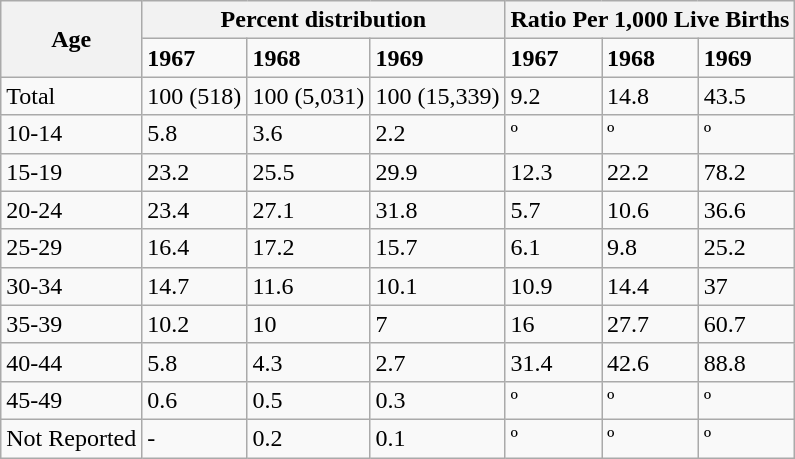<table class="wikitable">
<tr>
<th rowspan="2">Age</th>
<th colspan="3">Percent distribution</th>
<th colspan="3">Ratio Per 1,000 Live Births</th>
</tr>
<tr>
<td><strong>1967</strong></td>
<td><strong>1968</strong></td>
<td><strong>1969</strong></td>
<td><strong>1967</strong></td>
<td><strong>1968</strong></td>
<td><strong>1969</strong></td>
</tr>
<tr>
<td>Total</td>
<td>100 (518)</td>
<td>100 (5,031)</td>
<td>100 (15,339)</td>
<td>9.2</td>
<td>14.8</td>
<td>43.5</td>
</tr>
<tr>
<td>10-14</td>
<td>5.8</td>
<td>3.6</td>
<td>2.2</td>
<td>º</td>
<td>º</td>
<td>º</td>
</tr>
<tr>
<td>15-19</td>
<td>23.2</td>
<td>25.5</td>
<td>29.9</td>
<td>12.3</td>
<td>22.2</td>
<td>78.2</td>
</tr>
<tr>
<td>20-24</td>
<td>23.4</td>
<td>27.1</td>
<td>31.8</td>
<td>5.7</td>
<td>10.6</td>
<td>36.6</td>
</tr>
<tr>
<td>25-29</td>
<td>16.4</td>
<td>17.2</td>
<td>15.7</td>
<td>6.1</td>
<td>9.8</td>
<td>25.2</td>
</tr>
<tr>
<td>30-34</td>
<td>14.7</td>
<td>11.6</td>
<td>10.1</td>
<td>10.9</td>
<td>14.4</td>
<td>37</td>
</tr>
<tr>
<td>35-39</td>
<td>10.2</td>
<td>10</td>
<td>7</td>
<td>16</td>
<td>27.7</td>
<td>60.7</td>
</tr>
<tr>
<td>40-44</td>
<td>5.8</td>
<td>4.3</td>
<td>2.7</td>
<td>31.4</td>
<td>42.6</td>
<td>88.8</td>
</tr>
<tr>
<td>45-49</td>
<td>0.6</td>
<td>0.5</td>
<td>0.3</td>
<td>º</td>
<td>º</td>
<td>º</td>
</tr>
<tr>
<td>Not Reported</td>
<td>-</td>
<td>0.2</td>
<td>0.1</td>
<td>º</td>
<td>º</td>
<td>º</td>
</tr>
</table>
